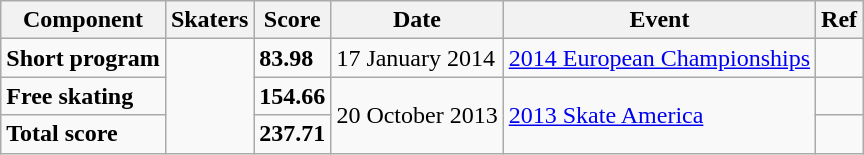<table class="wikitable">
<tr>
<th>Component</th>
<th>Skaters</th>
<th>Score</th>
<th>Date</th>
<th>Event</th>
<th>Ref</th>
</tr>
<tr>
<td><strong>Short program</strong></td>
<td rowspan=3></td>
<td><strong>83.98</strong></td>
<td>17 January 2014</td>
<td><a href='#'>2014 European Championships</a></td>
<td></td>
</tr>
<tr>
<td><strong>Free skating</strong></td>
<td><strong>154.66</strong></td>
<td rowspan=2>20 October 2013</td>
<td rowspan=2><a href='#'>2013 Skate America</a></td>
<td></td>
</tr>
<tr>
<td><strong>Total score</strong></td>
<td><strong>237.71</strong></td>
<td></td>
</tr>
</table>
